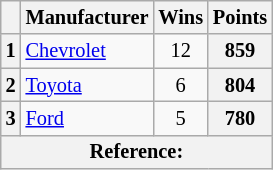<table class="wikitable" style="font-size:85%; text-align:center;">
<tr>
<th></th>
<th>Manufacturer</th>
<th>Wins</th>
<th>Points</th>
</tr>
<tr>
<th>1</th>
<td style="text-align:left"><a href='#'>Chevrolet</a></td>
<td>12</td>
<th>859</th>
</tr>
<tr>
<th>2</th>
<td style="text-align:left"><a href='#'>Toyota</a></td>
<td>6</td>
<th>804</th>
</tr>
<tr>
<th>3</th>
<td style="text-align:left"><a href='#'>Ford</a></td>
<td>5</td>
<th>780</th>
</tr>
<tr>
<th colspan="34">Reference:</th>
</tr>
</table>
